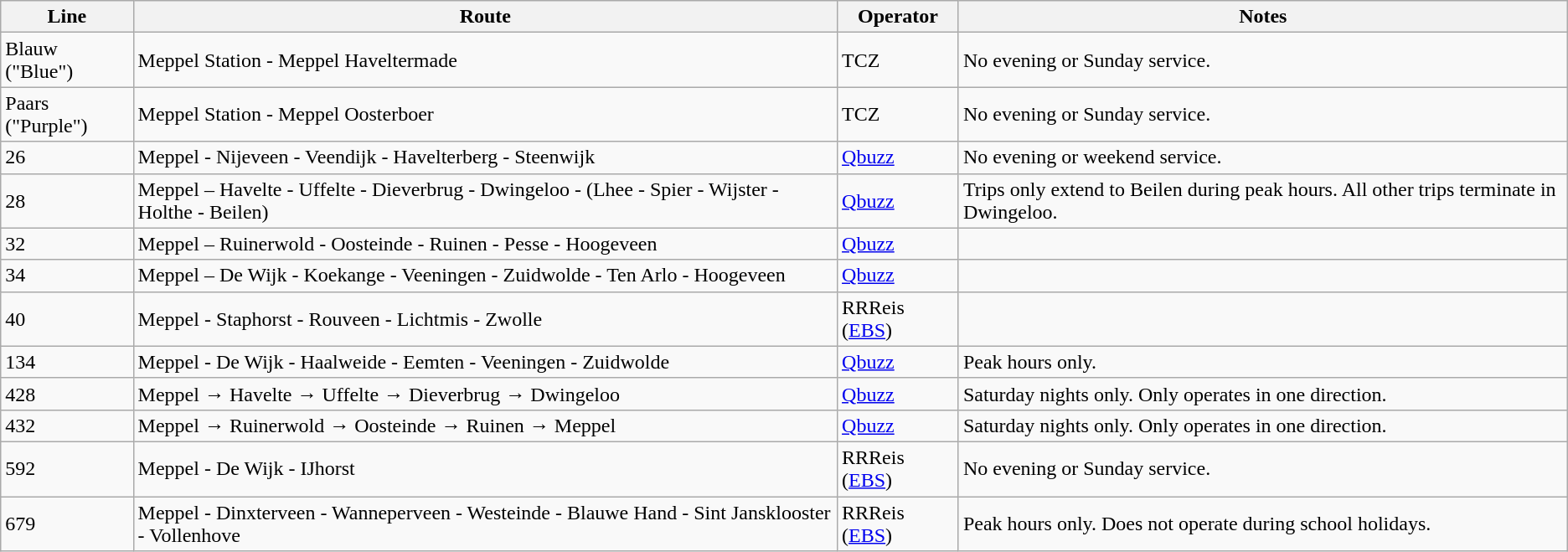<table class="wikitable">
<tr>
<th>Line</th>
<th>Route</th>
<th>Operator</th>
<th>Notes</th>
</tr>
<tr>
<td>Blauw ("Blue")</td>
<td>Meppel Station - Meppel Haveltermade</td>
<td>TCZ</td>
<td>No evening or Sunday service.</td>
</tr>
<tr>
<td>Paars ("Purple")</td>
<td>Meppel Station - Meppel Oosterboer</td>
<td>TCZ</td>
<td>No evening or Sunday service.</td>
</tr>
<tr>
<td>26</td>
<td>Meppel - Nijeveen - Veendijk - Havelterberg - Steenwijk</td>
<td><a href='#'>Qbuzz</a></td>
<td>No evening or weekend service.</td>
</tr>
<tr>
<td>28</td>
<td>Meppel – Havelte - Uffelte - Dieverbrug - Dwingeloo - (Lhee - Spier - Wijster - Holthe - Beilen)</td>
<td><a href='#'>Qbuzz</a></td>
<td>Trips only extend to Beilen during peak hours. All other trips terminate in Dwingeloo.</td>
</tr>
<tr>
<td>32</td>
<td>Meppel – Ruinerwold - Oosteinde - Ruinen - Pesse - Hoogeveen</td>
<td><a href='#'>Qbuzz</a></td>
<td></td>
</tr>
<tr>
<td>34</td>
<td>Meppel – De Wijk - Koekange - Veeningen - Zuidwolde - Ten Arlo - Hoogeveen</td>
<td><a href='#'>Qbuzz</a></td>
<td></td>
</tr>
<tr>
<td>40</td>
<td>Meppel - Staphorst - Rouveen - Lichtmis - Zwolle</td>
<td>RRReis (<a href='#'>EBS</a>)</td>
<td></td>
</tr>
<tr>
<td>134</td>
<td>Meppel - De Wijk - Haalweide - Eemten - Veeningen - Zuidwolde</td>
<td><a href='#'>Qbuzz</a></td>
<td>Peak hours only.</td>
</tr>
<tr>
<td>428</td>
<td>Meppel → Havelte → Uffelte → Dieverbrug → Dwingeloo</td>
<td><a href='#'>Qbuzz</a></td>
<td>Saturday nights only. Only operates in one direction.</td>
</tr>
<tr>
<td>432</td>
<td>Meppel → Ruinerwold → Oosteinde → Ruinen → Meppel</td>
<td><a href='#'>Qbuzz</a></td>
<td>Saturday nights only. Only operates in one direction.</td>
</tr>
<tr>
<td>592</td>
<td>Meppel - De Wijk - IJhorst</td>
<td>RRReis (<a href='#'>EBS</a>)</td>
<td>No evening or Sunday service.</td>
</tr>
<tr>
<td>679</td>
<td>Meppel - Dinxterveen - Wanneperveen - Westeinde - Blauwe Hand - Sint Jansklooster - Vollenhove</td>
<td>RRReis (<a href='#'>EBS</a>)</td>
<td>Peak hours only. Does not operate during school holidays.</td>
</tr>
</table>
